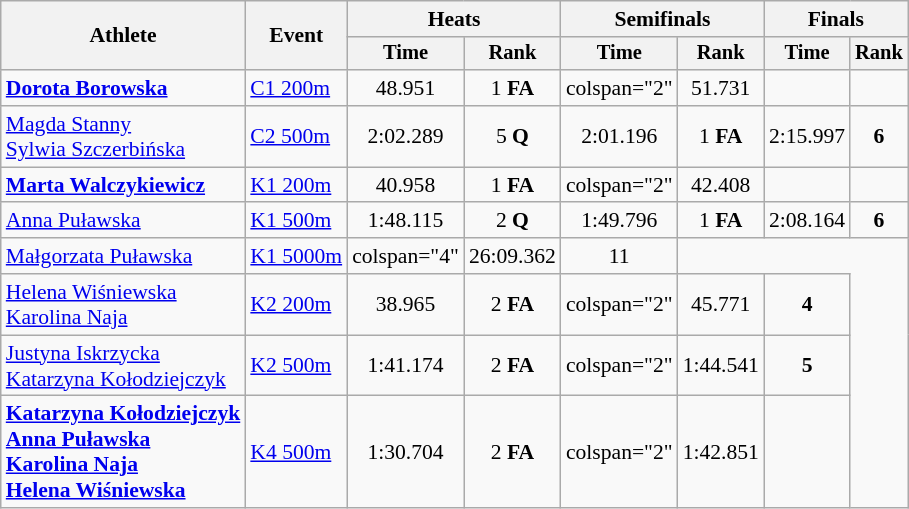<table class=wikitable style="font-size:90%">
<tr>
<th rowspan="2">Athlete</th>
<th rowspan="2">Event</th>
<th colspan=2>Heats</th>
<th colspan=2>Semifinals</th>
<th colspan=2>Finals</th>
</tr>
<tr style="font-size:95%">
<th>Time</th>
<th>Rank</th>
<th>Time</th>
<th>Rank</th>
<th>Time</th>
<th>Rank</th>
</tr>
<tr align=center>
<td align=left><strong><a href='#'>Dorota Borowska</a></strong></td>
<td align=left><a href='#'>C1 200m</a></td>
<td>48.951</td>
<td>1 <strong>FA</strong></td>
<td>colspan="2" </td>
<td>51.731</td>
<td></td>
</tr>
<tr align=center>
<td align=left><a href='#'>Magda Stanny</a><br><a href='#'>Sylwia Szczerbińska</a></td>
<td align=left><a href='#'>C2 500m</a></td>
<td>2:02.289</td>
<td>5 <strong>Q</strong></td>
<td>2:01.196</td>
<td>1 <strong>FA</strong></td>
<td>2:15.997</td>
<td><strong>6</strong></td>
</tr>
<tr align=center>
<td align=left><strong><a href='#'>Marta Walczykiewicz</a></strong></td>
<td align=left><a href='#'>K1 200m</a></td>
<td>40.958</td>
<td>1 <strong>FA</strong></td>
<td>colspan="2" </td>
<td>42.408</td>
<td></td>
</tr>
<tr align=center>
<td align=left><a href='#'>Anna Puławska</a></td>
<td align=left><a href='#'>K1 500m</a></td>
<td>1:48.115</td>
<td>2 <strong>Q</strong></td>
<td>1:49.796</td>
<td>1 <strong>FA</strong></td>
<td>2:08.164</td>
<td><strong>6</strong></td>
</tr>
<tr align=center>
<td align=left><a href='#'>Małgorzata Puławska</a></td>
<td align=left><a href='#'>K1 5000m</a></td>
<td>colspan="4" </td>
<td>26:09.362</td>
<td>11</td>
</tr>
<tr align=center>
<td align=left><a href='#'>Helena Wiśniewska</a><br><a href='#'>Karolina Naja</a></td>
<td align=left><a href='#'>K2 200m</a></td>
<td>38.965</td>
<td>2 <strong>FA</strong></td>
<td>colspan="2" </td>
<td>45.771</td>
<td><strong>4</strong></td>
</tr>
<tr align=center>
<td align=left><a href='#'>Justyna Iskrzycka</a><br><a href='#'>Katarzyna Kołodziejczyk</a></td>
<td align=left><a href='#'>K2 500m</a></td>
<td>1:41.174</td>
<td>2 <strong>FA</strong></td>
<td>colspan="2" </td>
<td>1:44.541</td>
<td><strong>5</strong></td>
</tr>
<tr align=center>
<td align=left><strong><a href='#'>Katarzyna Kołodziejczyk</a><br><a href='#'>Anna Puławska</a><br><a href='#'>Karolina Naja</a><br><a href='#'>Helena Wiśniewska</a></strong></td>
<td align=left><a href='#'>K4 500m</a></td>
<td>1:30.704</td>
<td>2 <strong>FA</strong></td>
<td>colspan="2" </td>
<td>1:42.851</td>
<td></td>
</tr>
</table>
